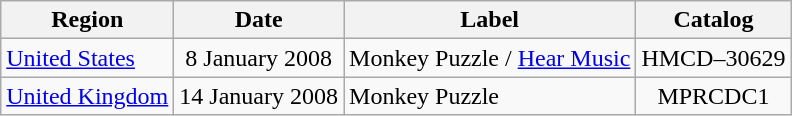<table class="wikitable">
<tr>
<th>Region</th>
<th>Date</th>
<th>Label</th>
<th>Catalog</th>
</tr>
<tr>
<td><a href='#'>United States</a></td>
<td style="text-align:center;">8 January 2008</td>
<td>Monkey Puzzle / <a href='#'>Hear Music</a></td>
<td style="text-align:center;">HMCD–30629</td>
</tr>
<tr>
<td><a href='#'>United Kingdom</a></td>
<td style="text-align:center;">14 January 2008</td>
<td>Monkey Puzzle</td>
<td style="text-align:center;">MPRCDC1</td>
</tr>
</table>
